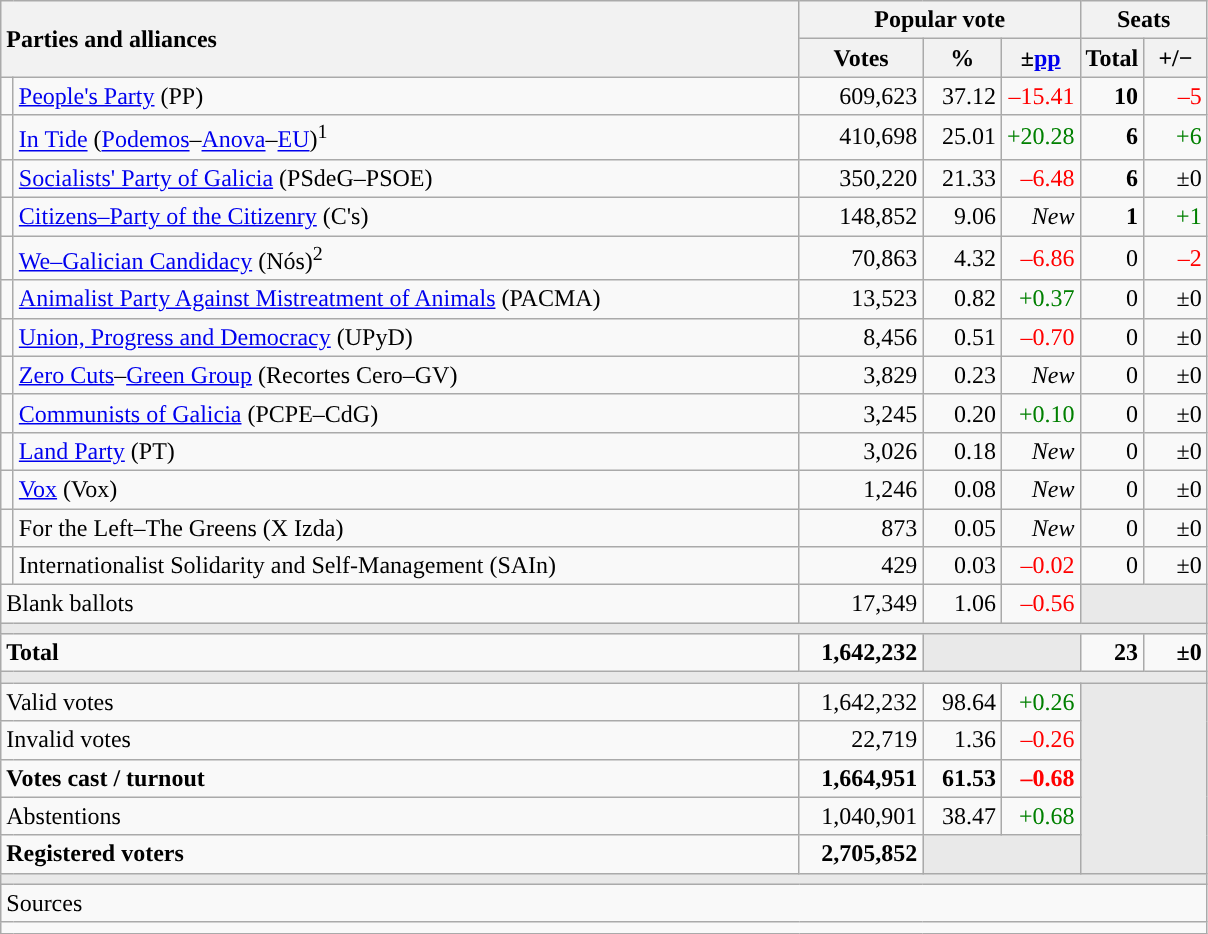<table class="wikitable" style="text-align:right;">
<tr>
<th style="text-align:left;" rowspan="2" colspan="2" width="525">Parties and alliances</th>
<th colspan="3">Popular vote</th>
<th colspan="2">Seats</th>
</tr>
<tr>
<th width="75">Votes</th>
<th width="45">%</th>
<th width="45">±<a href='#'>pp</a></th>
<th width="35">Total</th>
<th width="35">+/−</th>
</tr>
<tr>
<td width="1" style="color:inherit;background:"></td>
<td align="left"><a href='#'>People's Party</a> (PP)</td>
<td>609,623</td>
<td>37.12</td>
<td style="color:red;">–15.41</td>
<td><strong>10</strong></td>
<td style="color:red;">–5</td>
</tr>
<tr>
<td style="color:inherit;background:"></td>
<td align="left"><a href='#'>In Tide</a> (<a href='#'>Podemos</a>–<a href='#'>Anova</a>–<a href='#'>EU</a>)<sup>1</sup></td>
<td>410,698</td>
<td>25.01</td>
<td style="color:green;">+20.28</td>
<td><strong>6</strong></td>
<td style="color:green;">+6</td>
</tr>
<tr>
<td style="color:inherit;background:"></td>
<td align="left"><a href='#'>Socialists' Party of Galicia</a> (PSdeG–PSOE)</td>
<td>350,220</td>
<td>21.33</td>
<td style="color:red;">–6.48</td>
<td><strong>6</strong></td>
<td>±0</td>
</tr>
<tr>
<td style="color:inherit;background:"></td>
<td align="left"><a href='#'>Citizens–Party of the Citizenry</a> (C's)</td>
<td>148,852</td>
<td>9.06</td>
<td><em>New</em></td>
<td><strong>1</strong></td>
<td style="color:green;">+1</td>
</tr>
<tr>
<td style="color:inherit;background:"></td>
<td align="left"><a href='#'>We–Galician Candidacy</a> (Nós)<sup>2</sup></td>
<td>70,863</td>
<td>4.32</td>
<td style="color:red;">–6.86</td>
<td>0</td>
<td style="color:red;">–2</td>
</tr>
<tr>
<td style="color:inherit;background:"></td>
<td align="left"><a href='#'>Animalist Party Against Mistreatment of Animals</a> (PACMA)</td>
<td>13,523</td>
<td>0.82</td>
<td style="color:green;">+0.37</td>
<td>0</td>
<td>±0</td>
</tr>
<tr>
<td style="color:inherit;background:"></td>
<td align="left"><a href='#'>Union, Progress and Democracy</a> (UPyD)</td>
<td>8,456</td>
<td>0.51</td>
<td style="color:red;">–0.70</td>
<td>0</td>
<td>±0</td>
</tr>
<tr>
<td style="color:inherit;background:"></td>
<td align="left"><a href='#'>Zero Cuts</a>–<a href='#'>Green Group</a> (Recortes Cero–GV)</td>
<td>3,829</td>
<td>0.23</td>
<td><em>New</em></td>
<td>0</td>
<td>±0</td>
</tr>
<tr>
<td style="color:inherit;background:"></td>
<td align="left"><a href='#'>Communists of Galicia</a> (PCPE–CdG)</td>
<td>3,245</td>
<td>0.20</td>
<td style="color:green;">+0.10</td>
<td>0</td>
<td>±0</td>
</tr>
<tr>
<td style="color:inherit;background:"></td>
<td align="left"><a href='#'>Land Party</a> (PT)</td>
<td>3,026</td>
<td>0.18</td>
<td><em>New</em></td>
<td>0</td>
<td>±0</td>
</tr>
<tr>
<td style="color:inherit;background:"></td>
<td align="left"><a href='#'>Vox</a> (Vox)</td>
<td>1,246</td>
<td>0.08</td>
<td><em>New</em></td>
<td>0</td>
<td>±0</td>
</tr>
<tr>
<td style="color:inherit;background:"></td>
<td align="left">For the Left–The Greens (X Izda)</td>
<td>873</td>
<td>0.05</td>
<td><em>New</em></td>
<td>0</td>
<td>±0</td>
</tr>
<tr>
<td style="color:inherit;background:"></td>
<td align="left">Internationalist Solidarity and Self-Management (SAIn)</td>
<td>429</td>
<td>0.03</td>
<td style="color:red;">–0.02</td>
<td>0</td>
<td>±0</td>
</tr>
<tr>
<td align="left" colspan="2">Blank ballots</td>
<td>17,349</td>
<td>1.06</td>
<td style="color:red;">–0.56</td>
<td bgcolor="#E9E9E9" colspan="2"></td>
</tr>
<tr>
<td colspan="7" bgcolor="#E9E9E9"></td>
</tr>
<tr style="font-weight:bold;">
<td align="left" colspan="2">Total</td>
<td>1,642,232</td>
<td bgcolor="#E9E9E9" colspan="2"></td>
<td>23</td>
<td>±0</td>
</tr>
<tr>
<td colspan="7" bgcolor="#E9E9E9"></td>
</tr>
<tr>
<td align="left" colspan="2">Valid votes</td>
<td>1,642,232</td>
<td>98.64</td>
<td style="color:green;">+0.26</td>
<td bgcolor="#E9E9E9" colspan="2" rowspan="5"></td>
</tr>
<tr>
<td align="left" colspan="2">Invalid votes</td>
<td>22,719</td>
<td>1.36</td>
<td style="color:red;">–0.26</td>
</tr>
<tr style="font-weight:bold;">
<td align="left" colspan="2">Votes cast / turnout</td>
<td>1,664,951</td>
<td>61.53</td>
<td style="color:red;">–0.68</td>
</tr>
<tr>
<td align="left" colspan="2">Abstentions</td>
<td>1,040,901</td>
<td>38.47</td>
<td style="color:green;">+0.68</td>
</tr>
<tr style="font-weight:bold;">
<td align="left" colspan="2">Registered voters</td>
<td>2,705,852</td>
<td bgcolor="#E9E9E9" colspan="2"></td>
</tr>
<tr>
<td colspan="7" bgcolor="#E9E9E9"></td>
</tr>
<tr>
<td align="left" colspan="7">Sources</td>
</tr>
<tr>
<td colspan="7" style="text-align:left; max-width:790px;"></td>
</tr>
</table>
